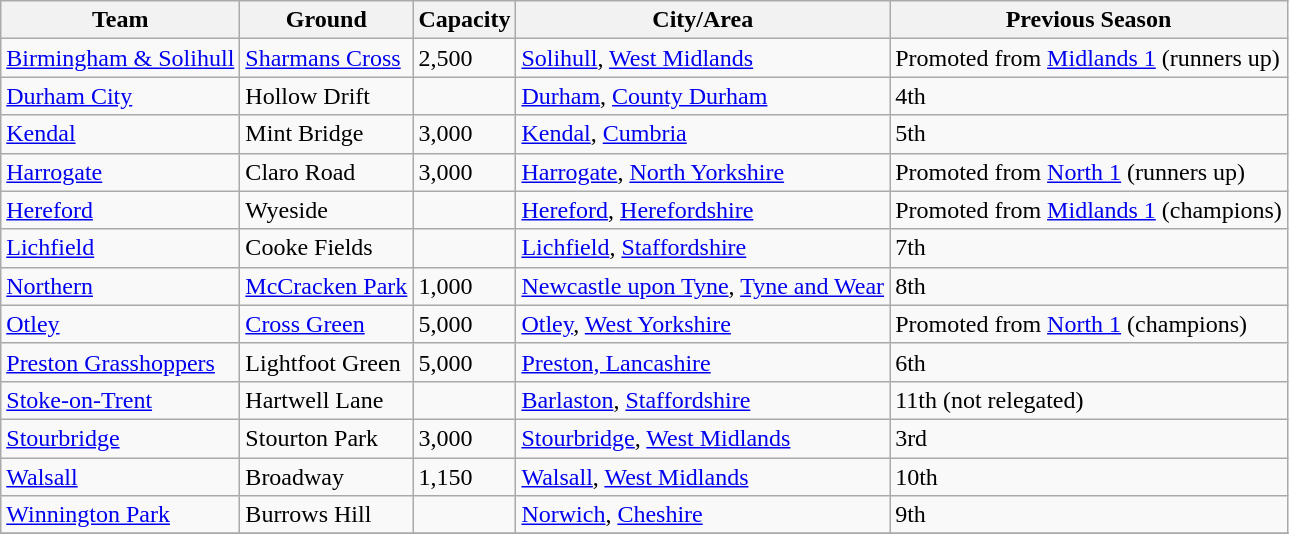<table class="wikitable sortable">
<tr>
<th>Team</th>
<th>Ground</th>
<th>Capacity</th>
<th>City/Area</th>
<th>Previous Season</th>
</tr>
<tr>
<td><a href='#'>Birmingham & Solihull</a></td>
<td><a href='#'>Sharmans Cross</a></td>
<td>2,500</td>
<td><a href='#'>Solihull</a>, <a href='#'>West Midlands</a></td>
<td>Promoted from <a href='#'>Midlands 1</a> (runners up)</td>
</tr>
<tr>
<td><a href='#'>Durham City</a></td>
<td>Hollow Drift</td>
<td></td>
<td><a href='#'>Durham</a>, <a href='#'>County Durham</a></td>
<td>4th</td>
</tr>
<tr>
<td><a href='#'>Kendal</a></td>
<td>Mint Bridge</td>
<td>3,000</td>
<td><a href='#'>Kendal</a>, <a href='#'>Cumbria</a></td>
<td>5th</td>
</tr>
<tr>
<td><a href='#'>Harrogate</a></td>
<td>Claro Road</td>
<td>3,000</td>
<td><a href='#'>Harrogate</a>, <a href='#'>North Yorkshire</a></td>
<td>Promoted from <a href='#'>North 1</a> (runners up)</td>
</tr>
<tr>
<td><a href='#'>Hereford</a></td>
<td>Wyeside</td>
<td></td>
<td><a href='#'>Hereford</a>, <a href='#'>Herefordshire</a></td>
<td>Promoted from <a href='#'>Midlands 1</a> (champions)</td>
</tr>
<tr>
<td><a href='#'>Lichfield</a></td>
<td>Cooke Fields</td>
<td></td>
<td><a href='#'>Lichfield</a>, <a href='#'>Staffordshire</a></td>
<td>7th</td>
</tr>
<tr>
<td><a href='#'>Northern</a></td>
<td><a href='#'>McCracken Park</a></td>
<td>1,000</td>
<td><a href='#'>Newcastle upon Tyne</a>, <a href='#'>Tyne and Wear</a></td>
<td>8th</td>
</tr>
<tr>
<td><a href='#'>Otley</a></td>
<td><a href='#'>Cross Green</a></td>
<td>5,000</td>
<td><a href='#'>Otley</a>, <a href='#'>West Yorkshire</a></td>
<td>Promoted from <a href='#'>North 1</a> (champions)</td>
</tr>
<tr>
<td><a href='#'>Preston Grasshoppers</a></td>
<td>Lightfoot Green</td>
<td>5,000</td>
<td><a href='#'>Preston, Lancashire</a></td>
<td>6th</td>
</tr>
<tr>
<td><a href='#'>Stoke-on-Trent</a></td>
<td>Hartwell Lane</td>
<td></td>
<td><a href='#'>Barlaston</a>, <a href='#'>Staffordshire</a></td>
<td>11th (not relegated)</td>
</tr>
<tr>
<td><a href='#'>Stourbridge</a></td>
<td>Stourton Park</td>
<td>3,000</td>
<td><a href='#'>Stourbridge</a>, <a href='#'>West Midlands</a></td>
<td>3rd</td>
</tr>
<tr>
<td><a href='#'>Walsall</a></td>
<td>Broadway</td>
<td>1,150</td>
<td><a href='#'>Walsall</a>, <a href='#'>West Midlands</a></td>
<td>10th</td>
</tr>
<tr>
<td><a href='#'>Winnington Park</a></td>
<td>Burrows Hill</td>
<td></td>
<td><a href='#'>Norwich</a>, <a href='#'>Cheshire</a></td>
<td>9th</td>
</tr>
<tr>
</tr>
</table>
